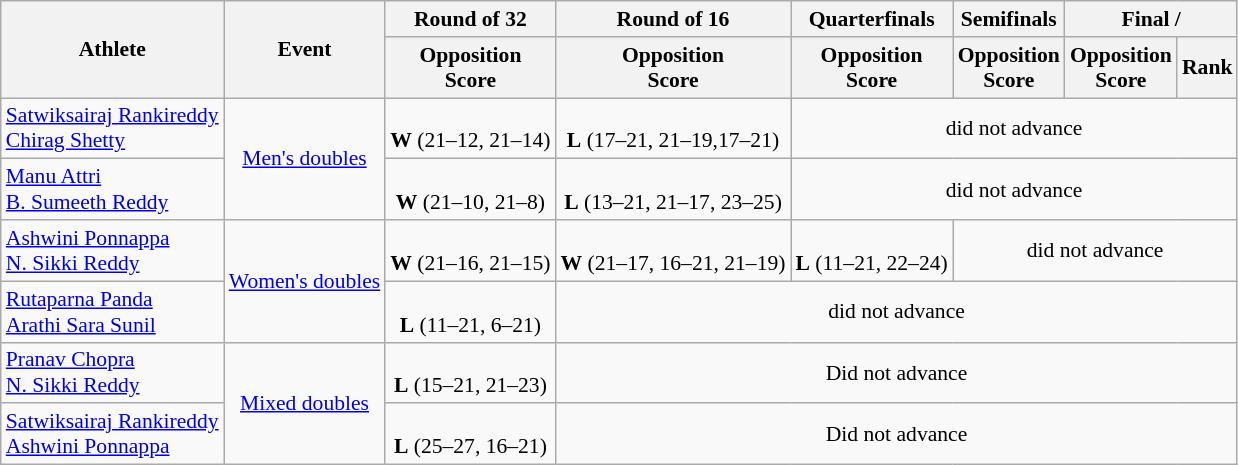<table class=wikitable style="text-align:center; font-size:90%">
<tr>
<th rowspan="2">Athlete</th>
<th rowspan="2">Event</th>
<th>Round of 32</th>
<th>Round of 16</th>
<th>Quarterfinals</th>
<th>Semifinals</th>
<th colspan="2">Final / </th>
</tr>
<tr>
<th>Opposition<br>Score</th>
<th>Opposition<br>Score</th>
<th>Opposition<br>Score</th>
<th>Opposition<br>Score</th>
<th>Opposition<br>Score</th>
<th>Rank</th>
</tr>
<tr>
<td align=left><a href='#'>Satwiksairaj Rankireddy</a><br><a href='#'>Chirag Shetty</a></td>
<td rowspan=2><a href='#'>Men's doubles</a></td>
<td><br><strong>W</strong> (21–12, 21–14)</td>
<td><br><strong>L</strong> (17–21, 21–19,17–21)</td>
<td colspan="4">did not advance</td>
</tr>
<tr>
<td align=left><a href='#'>Manu Attri</a><br><a href='#'>B. Sumeeth Reddy</a></td>
<td><br><strong>W</strong> (21–10, 21–8)</td>
<td><br><strong>L</strong> (13–21, 21–17, 23–25)</td>
<td colspan="4">did not advance</td>
</tr>
<tr>
<td align=left><a href='#'>Ashwini Ponnappa</a><br><a href='#'>N. Sikki Reddy</a></td>
<td rowspan="2"><a href='#'>Women's doubles</a></td>
<td><br><strong>W</strong> (21–16, 21–15)</td>
<td><br><strong>W</strong> (21–17, 16–21, 21–19)</td>
<td><br><strong>L</strong> (11–21, 22–24)</td>
<td colspan="3">did not advance</td>
</tr>
<tr>
<td align=left><a href='#'>Rutaparna Panda</a><br><a href='#'>Arathi Sara Sunil</a></td>
<td><br> <strong>L</strong> (11–21, 6–21)</td>
<td colspan="5">did not advance</td>
</tr>
<tr>
<td align=left><a href='#'>Pranav Chopra</a><br><a href='#'>N. Sikki Reddy</a></td>
<td rowspan=2><a href='#'>Mixed doubles</a></td>
<td><br><strong>L</strong> (15–21, 21–23)</td>
<td colspan="5">Did not advance</td>
</tr>
<tr>
<td align=left><a href='#'>Satwiksairaj Rankireddy</a><br><a href='#'>Ashwini Ponnappa</a></td>
<td><br><strong>L</strong> (25–27, 16–21)</td>
<td colspan="5">Did not advance</td>
</tr>
</table>
